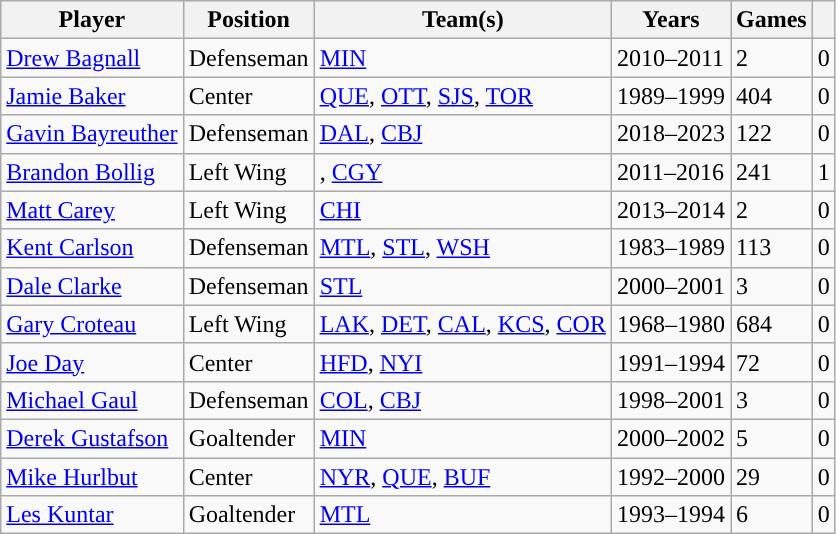<table class="wikitable sortable">
<tr>
<th>Player</th>
<th>Position</th>
<th>Team(s)</th>
<th>Years</th>
<th>Games</th>
<th><a href='#'></a></th>
</tr>
<tr>
<td><a href='#'>Drew Bagnall</a></td>
<td>Defenseman</td>
<td><a href='#'>MIN</a></td>
<td>2010–2011</td>
<td>2</td>
<td>0</td>
</tr>
<tr>
<td><a href='#'>Jamie Baker</a></td>
<td>Center</td>
<td><a href='#'>QUE</a>, <a href='#'>OTT</a>, <a href='#'>SJS</a>, <a href='#'>TOR</a></td>
<td>1989–1999</td>
<td>404</td>
<td>0</td>
</tr>
<tr>
<td><a href='#'>Gavin Bayreuther</a></td>
<td>Defenseman</td>
<td><a href='#'>DAL</a>, <a href='#'>CBJ</a></td>
<td>2018–2023</td>
<td>122</td>
<td>0</td>
</tr>
<tr>
<td><a href='#'>Brandon Bollig</a></td>
<td>Left Wing</td>
<td><span><strong></strong></span>, <a href='#'>CGY</a></td>
<td>2011–2016</td>
<td>241</td>
<td>1</td>
</tr>
<tr>
<td><a href='#'>Matt Carey</a></td>
<td>Left Wing</td>
<td><a href='#'>CHI</a></td>
<td>2013–2014</td>
<td>2</td>
<td>0</td>
</tr>
<tr>
<td><a href='#'>Kent Carlson</a></td>
<td>Defenseman</td>
<td><a href='#'>MTL</a>, <a href='#'>STL</a>, <a href='#'>WSH</a></td>
<td>1983–1989</td>
<td>113</td>
<td>0</td>
</tr>
<tr>
<td><a href='#'>Dale Clarke</a></td>
<td>Defenseman</td>
<td><a href='#'>STL</a></td>
<td>2000–2001</td>
<td>3</td>
<td>0</td>
</tr>
<tr>
<td><a href='#'>Gary Croteau</a></td>
<td>Left Wing</td>
<td><a href='#'>LAK</a>, <a href='#'>DET</a>, <a href='#'>CAL</a>, <a href='#'>KCS</a>, <a href='#'>COR</a></td>
<td>1968–1980</td>
<td>684</td>
<td>0</td>
</tr>
<tr>
<td><a href='#'>Joe Day</a></td>
<td>Center</td>
<td><a href='#'>HFD</a>, <a href='#'>NYI</a></td>
<td>1991–1994</td>
<td>72</td>
<td>0</td>
</tr>
<tr>
<td><a href='#'>Michael Gaul</a></td>
<td>Defenseman</td>
<td><a href='#'>COL</a>, <a href='#'>CBJ</a></td>
<td>1998–2001</td>
<td>3</td>
<td>0</td>
</tr>
<tr>
<td><a href='#'>Derek Gustafson</a></td>
<td>Goaltender</td>
<td><a href='#'>MIN</a></td>
<td>2000–2002</td>
<td>5</td>
<td>0</td>
</tr>
<tr>
<td><a href='#'>Mike Hurlbut</a></td>
<td>Center</td>
<td><a href='#'>NYR</a>, <a href='#'>QUE</a>, <a href='#'>BUF</a></td>
<td>1992–2000</td>
<td>29</td>
<td>0</td>
</tr>
<tr>
<td><a href='#'>Les Kuntar</a></td>
<td>Goaltender</td>
<td><a href='#'>MTL</a></td>
<td>1993–1994</td>
<td>6</td>
<td>0</td>
</tr>
</table>
